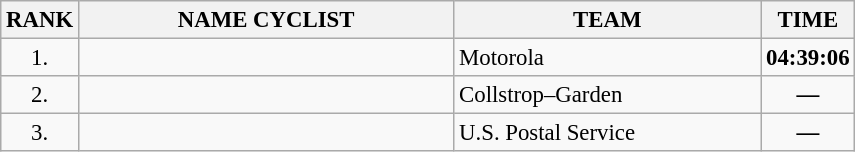<table class="wikitable" style="font-size:95%;">
<tr>
<th>RANK</th>
<th align="left" style="width: 16em">NAME CYCLIST</th>
<th align="left" style="width: 13em">TEAM</th>
<th>TIME</th>
</tr>
<tr>
<td align="center">1.</td>
<td></td>
<td>Motorola</td>
<td align="center"><strong>04:39:06</strong></td>
</tr>
<tr>
<td align="center">2.</td>
<td></td>
<td>Collstrop–Garden</td>
<td align="center"><strong>—</strong></td>
</tr>
<tr>
<td align="center">3.</td>
<td></td>
<td>U.S. Postal Service</td>
<td align="center"><strong>—</strong></td>
</tr>
</table>
